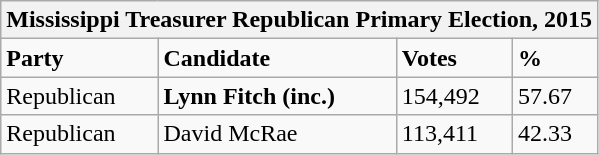<table class="wikitable">
<tr>
<th colspan="4">Mississippi Treasurer Republican Primary Election, 2015</th>
</tr>
<tr>
<td><strong>Party</strong></td>
<td><strong>Candidate</strong></td>
<td><strong>Votes</strong></td>
<td><strong>%</strong></td>
</tr>
<tr>
<td>Republican</td>
<td><strong>Lynn Fitch (inc.)</strong></td>
<td>154,492</td>
<td>57.67</td>
</tr>
<tr>
<td>Republican</td>
<td>David McRae</td>
<td>113,411</td>
<td>42.33</td>
</tr>
</table>
